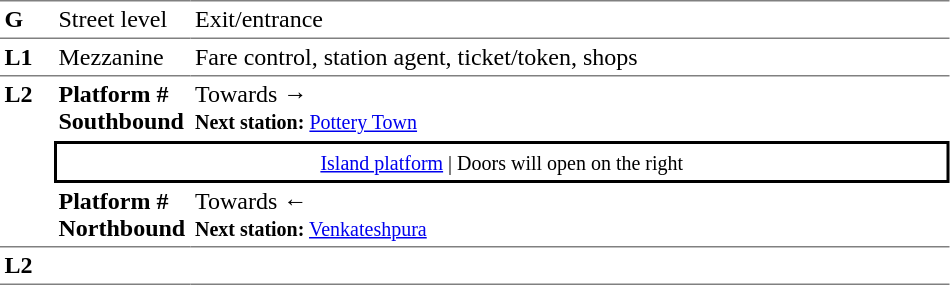<table table border=0 cellspacing=0 cellpadding=3>
<tr>
<td style="border-top:solid 1px gray;border-bottom:solid 1px gray;" width=30 valign=top><strong>G</strong></td>
<td style="border-top:solid 1px gray;border-bottom:solid 1px gray;" width=85 valign=top>Street level</td>
<td style="border-top:solid 1px gray;border-bottom:solid 1px gray;" width=500 valign=top>Exit/entrance</td>
</tr>
<tr>
<td style="border-bottom:solid 1px gray;"><strong>L1</strong></td>
<td style="border-bottom:solid 1px gray;">Mezzanine</td>
<td style="border-bottom:solid 1px gray;">Fare control, station agent, ticket/token, shops</td>
</tr>
<tr>
<td style="border-bottom:solid 1px gray;" width=30 rowspan=3 valign=top><strong>L2</strong></td>
<td style="border-bottom:solid 1px white;" width=85><span><strong>Platform #</strong><br><strong>Southbound</strong></span></td>
<td style="border-bottom:solid 1px white;" width=500>Towards → <br><small><strong>Next station:</strong> <a href='#'>Pottery Town</a></small></td>
</tr>
<tr>
<td style="border-top:solid 2px black;border-right:solid 2px black;border-left:solid 2px black;border-bottom:solid 2px black;text-align:center;" colspan=2><small><a href='#'>Island platform</a> | Doors will open on the right </small></td>
</tr>
<tr>
<td style="border-bottom:solid 1px gray;" width=85><span><strong>Platform #</strong><br><strong>Northbound</strong></span></td>
<td style="border-bottom:solid 1px gray;" width="500">Towards ← <br><small><strong>Next station:</strong> <a href='#'>Venkateshpura</a></small></td>
</tr>
<tr>
<td style="border-bottom:solid 1px gray;" width=30 rowspan=2 valign=top><strong>L2</strong></td>
<td style="border-bottom:solid 1px gray;" width=85></td>
<td style="border-bottom:solid 1px gray;" width=500></td>
</tr>
</table>
